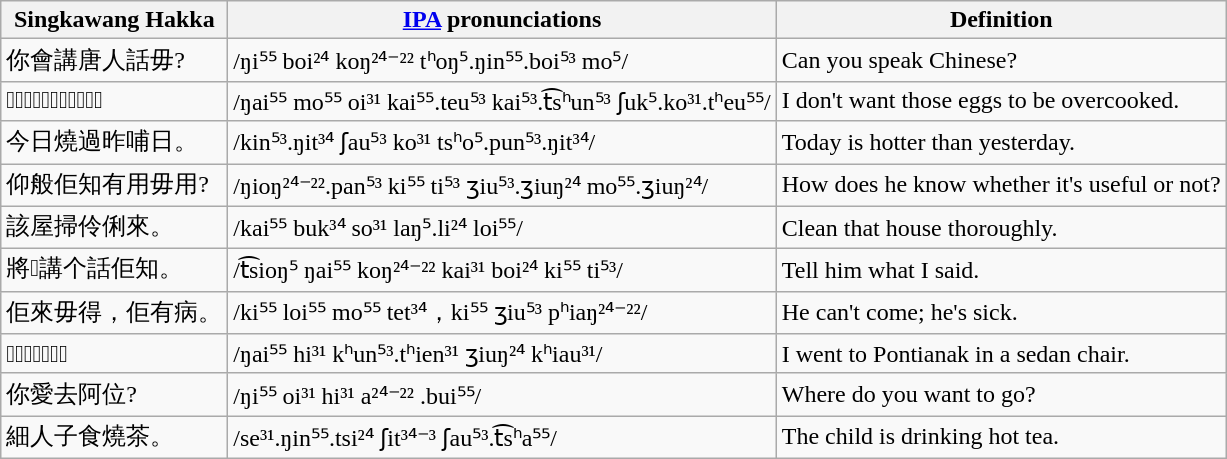<table class="wikitable">
<tr>
<th>Singkawang Hakka</th>
<th><a href='#'>IPA</a> pronunciations</th>
<th>Definition</th>
</tr>
<tr>
<td>你會講唐人話毋?</td>
<td>/ŋi⁵⁵ boi²⁴ koŋ²⁴⁻²² tʰoŋ⁵.ŋin⁵⁵.boi⁵³ mo⁵/</td>
<td>Can you speak Chinese?</td>
</tr>
<tr>
<td>𠊎毋愛該兜雞春熟過頭。</td>
<td>/ŋai⁵⁵ mo⁵⁵ oi³¹ kai⁵⁵.teu⁵³ kai⁵³.t͡sʰun⁵³ ʃuk⁵.ko³¹.tʰeu⁵⁵/</td>
<td>I don't want those eggs to be overcooked.</td>
</tr>
<tr>
<td>今日燒過昨哺日。</td>
<td>/kin⁵³.ŋit³⁴ ʃau⁵³ ko³¹ tsʰo⁵.pun⁵³.ŋit³⁴/</td>
<td>Today is hotter than yesterday.</td>
</tr>
<tr>
<td>仰般佢知有用毋用?</td>
<td>/ŋioŋ²⁴⁻²².pan⁵³ ki⁵⁵ ti⁵³ ʒiu⁵³.ʒiuŋ²⁴ mo⁵⁵.ʒiuŋ²⁴/</td>
<td>How does he know whether it's useful or not?</td>
</tr>
<tr>
<td>該屋掃伶俐來。</td>
<td>/kai⁵⁵ buk³⁴ so³¹ laŋ⁵.li²⁴ loi⁵⁵/</td>
<td>Clean that house thoroughly.</td>
</tr>
<tr>
<td>將𠊎講个話佢知。</td>
<td>/t͡sioŋ⁵ ŋai⁵⁵ koŋ²⁴⁻²² kai³¹ boi²⁴ ki⁵⁵ ti⁵³/</td>
<td>Tell him what I said.</td>
</tr>
<tr>
<td>佢來毋得，佢有病。</td>
<td>/ki⁵⁵ loi⁵⁵ mo⁵⁵ tet³⁴，ki⁵⁵ ʒiu⁵³ pʰiaŋ²⁴⁻²²/</td>
<td>He can't come; he's sick.</td>
</tr>
<tr>
<td>𠊎去坤甸用轎。</td>
<td>/ŋai⁵⁵ hi³¹ kʰun⁵³.tʰien³¹ ʒiuŋ²⁴ kʰiau³¹/</td>
<td>I went to Pontianak in a sedan chair.</td>
</tr>
<tr>
<td>你愛去阿位?</td>
<td>/ŋi⁵⁵ oi³¹ hi³¹ a²⁴⁻²² .bui⁵⁵/</td>
<td>Where do you want to go?</td>
</tr>
<tr>
<td>細人子食燒茶。</td>
<td>/se³¹.ŋin⁵⁵.tsi²⁴ ʃit³⁴⁻³ ʃau⁵³.t͡sʰa⁵⁵/</td>
<td>The child is drinking hot tea.</td>
</tr>
</table>
